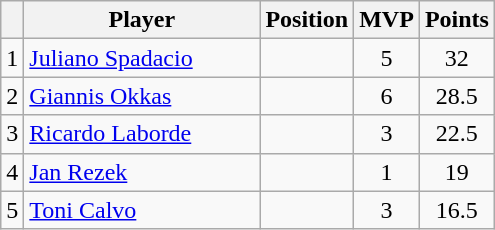<table class="wikitable">
<tr>
<th></th>
<th style="width:150px;">Player</th>
<th>Position</th>
<th>MVP</th>
<th>Points</th>
</tr>
<tr>
<td align=center>1</td>
<td> <a href='#'>Juliano Spadacio</a></td>
<td align=center></td>
<td align=center>5</td>
<td align=center>32</td>
</tr>
<tr>
<td align=center>2</td>
<td> <a href='#'>Giannis Okkas</a></td>
<td align=center></td>
<td align=center>6</td>
<td align=center>28.5</td>
</tr>
<tr>
<td align=center>3</td>
<td> <a href='#'>Ricardo Laborde</a></td>
<td align=center></td>
<td align=center>3</td>
<td align=center>22.5</td>
</tr>
<tr>
<td align=center>4</td>
<td> <a href='#'>Jan Rezek</a></td>
<td align=center></td>
<td align=center>1</td>
<td align=center>19</td>
</tr>
<tr>
<td align=center>5</td>
<td> <a href='#'>Toni Calvo</a></td>
<td align=center></td>
<td align=center>3</td>
<td align=center>16.5</td>
</tr>
</table>
